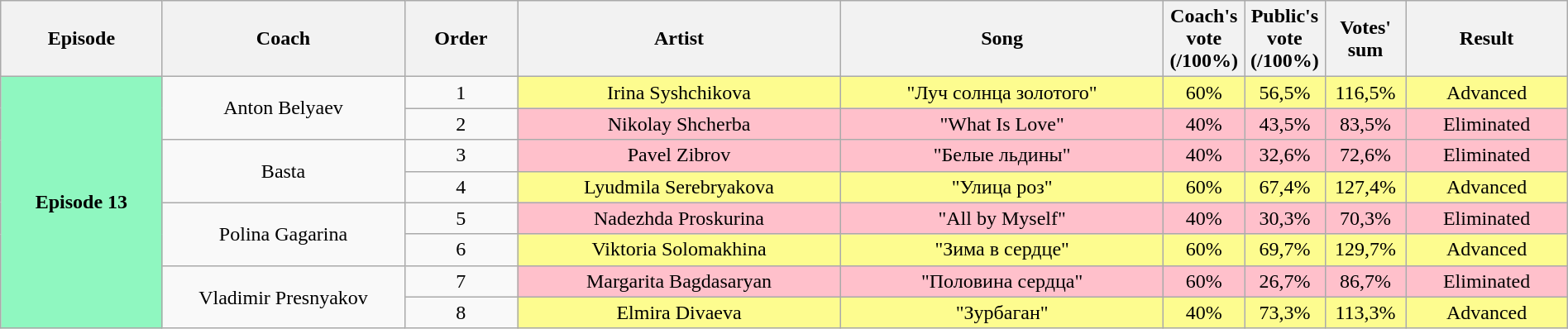<table class="wikitable" style="text-align:center; width:100%;">
<tr>
<th style="width:10%;">Episode</th>
<th style="width:15%;">Coach</th>
<th style="width:7%;">Order</th>
<th style="width:20%;">Artist</th>
<th style="width:20%;">Song</th>
<th style="width:5%;">Coach's vote (/100%)</th>
<th style="width:5%;">Public's vote (/100%)</th>
<th style="width:5%;">Votes' sum</th>
<th style="width:10%;">Result</th>
</tr>
<tr>
<th rowspan=8 style="background:#8ff7c0;">Episode 13<br><small></small> </th>
<td rowspan=2>Anton Belyaev</td>
<td>1</td>
<td style="background:#fdfc8f;">Irina Syshchikova</td>
<td style="background:#fdfc8f;">"Луч солнца золотого"</td>
<td style="background:#fdfc8f;">60%</td>
<td style="background:#fdfc8f;">56,5%</td>
<td style="background:#fdfc8f;">116,5%</td>
<td style="background:#fdfc8f;">Advanced</td>
</tr>
<tr>
<td>2</td>
<td style="background:pink;">Nikolay Shcherba</td>
<td style="background:pink;">"What Is Love"</td>
<td style="background:pink;">40%</td>
<td style="background:pink;">43,5%</td>
<td style="background:pink;">83,5%</td>
<td style="background:pink;">Eliminated</td>
</tr>
<tr>
<td rowspan=2>Basta</td>
<td>3</td>
<td style="background:pink;">Pavel Zibrov</td>
<td style="background:pink;">"Белые льдины"</td>
<td style="background:pink;">40%</td>
<td style="background:pink;">32,6%</td>
<td style="background:pink;">72,6%</td>
<td style="background:pink;">Eliminated</td>
</tr>
<tr>
<td>4</td>
<td style="background:#fdfc8f;">Lyudmila Serebryakova</td>
<td style="background:#fdfc8f;">"Улица роз"</td>
<td style="background:#fdfc8f;">60%</td>
<td style="background:#fdfc8f;">67,4%</td>
<td style="background:#fdfc8f;">127,4%</td>
<td style="background:#fdfc8f;">Advanced</td>
</tr>
<tr>
<td rowspan=2>Polina Gagarina</td>
<td>5</td>
<td style="background:pink;">Nadezhda Proskurina</td>
<td style="background:pink;">"All by Myself"</td>
<td style="background:pink;">40%</td>
<td style="background:pink;">30,3%</td>
<td style="background:pink;">70,3%</td>
<td style="background:pink;">Eliminated</td>
</tr>
<tr>
<td>6</td>
<td style="background:#fdfc8f;">Viktoria Solomakhina</td>
<td style="background:#fdfc8f;">"Зима в сердце"</td>
<td style="background:#fdfc8f;">60%</td>
<td style="background:#fdfc8f;">69,7%</td>
<td style="background:#fdfc8f;">129,7%</td>
<td style="background:#fdfc8f;">Advanced</td>
</tr>
<tr>
<td rowspan=2>Vladimir Presnyakov</td>
<td>7</td>
<td style="background:pink;">Margarita Bagdasaryan</td>
<td style="background:pink;">"Половина сердца"</td>
<td style="background:pink;">60%</td>
<td style="background:pink;">26,7%</td>
<td style="background:pink;">86,7%</td>
<td style="background:pink;">Eliminated</td>
</tr>
<tr>
<td>8</td>
<td style="background:#fdfc8f;">Elmira Divaeva</td>
<td style="background:#fdfc8f;">"Зурбаган"</td>
<td style="background:#fdfc8f;">40%</td>
<td style="background:#fdfc8f;">73,3%</td>
<td style="background:#fdfc8f;">113,3%</td>
<td style="background:#fdfc8f;">Advanced</td>
</tr>
</table>
